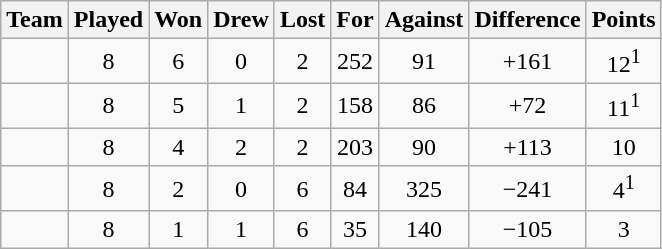<table class="wikitable" style="text-align:center">
<tr>
<th>Team</th>
<th>Played</th>
<th>Won</th>
<th>Drew</th>
<th>Lost</th>
<th>For</th>
<th>Against</th>
<th>Difference</th>
<th>Points</th>
</tr>
<tr>
<td align=left></td>
<td>8</td>
<td>6</td>
<td>0</td>
<td>2</td>
<td>252</td>
<td>91</td>
<td>+161</td>
<td>12<sup>1</sup></td>
</tr>
<tr>
<td align=left></td>
<td>8</td>
<td>5</td>
<td>1</td>
<td>2</td>
<td>158</td>
<td>86</td>
<td>+72</td>
<td>11<sup>1</sup></td>
</tr>
<tr>
<td align=left></td>
<td>8</td>
<td>4</td>
<td>2</td>
<td>2</td>
<td>203</td>
<td>90</td>
<td>+113</td>
<td>10</td>
</tr>
<tr>
<td align=left></td>
<td>8</td>
<td>2</td>
<td>0</td>
<td>6</td>
<td>84</td>
<td>325</td>
<td>−241</td>
<td>4<sup>1</sup></td>
</tr>
<tr>
<td align=left></td>
<td>8</td>
<td>1</td>
<td>1</td>
<td>6</td>
<td>35</td>
<td>140</td>
<td>−105</td>
<td>3</td>
</tr>
</table>
